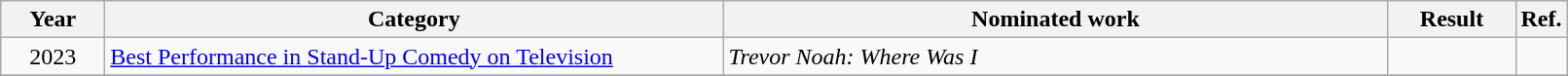<table class=wikitable>
<tr>
<th scope="col" style="width:4em;">Year</th>
<th scope="col" style="width:26em;">Category</th>
<th scope="col" style="width:28em;">Nominated work</th>
<th scope="col" style="width:5em;">Result</th>
<th>Ref.</th>
</tr>
<tr>
<td style="text-align:center;">2023</td>
<td><a href='#'>Best Performance in Stand-Up Comedy on Television</a></td>
<td rowspan="1"><em>Trevor Noah: Where Was I</em></td>
<td></td>
<td style="text-align:center;"></td>
</tr>
<tr>
</tr>
</table>
